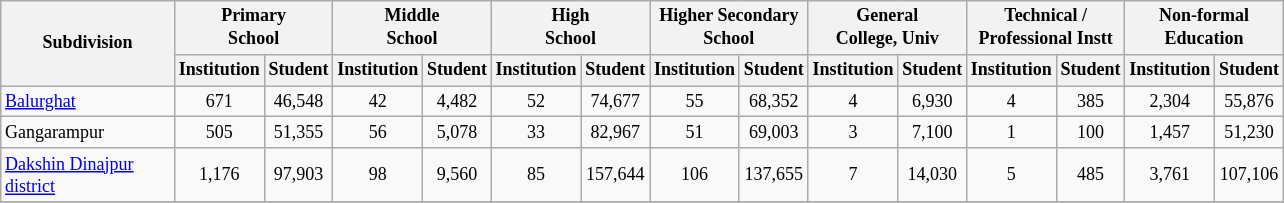<table class="wikitable" style="text-align:center;font-size: 9pt">
<tr>
<th width="110" rowspan="2">Subdivision</th>
<th colspan="2">Primary<br>School</th>
<th colspan="2">Middle<br>School</th>
<th colspan="2">High<br>School</th>
<th colspan="2">Higher Secondary<br>School</th>
<th colspan="2">General<br>College, Univ</th>
<th colspan="2">Technical /<br>Professional Instt</th>
<th colspan="2">Non-formal<br>Education</th>
</tr>
<tr>
<th width="30">Institution</th>
<th width="30">Student</th>
<th width="30">Institution</th>
<th width="30">Student</th>
<th width="30">Institution</th>
<th width="30">Student</th>
<th width="30">Institution</th>
<th width="30">Student</th>
<th width="30">Institution</th>
<th width="30">Student</th>
<th width="30">Institution</th>
<th width="30">Student</th>
<th width="30">Institution</th>
<th width="30">Student<br></th>
</tr>
<tr>
<td align=left><a href='#'>Balurghat</a></td>
<td align="center">671</td>
<td align="center">46,548</td>
<td align="center">42</td>
<td align="center">4,482</td>
<td align="center">52</td>
<td align="center">74,677</td>
<td align="center">55</td>
<td align="center">68,352</td>
<td align="center">4</td>
<td align="center">6,930</td>
<td align="center">4</td>
<td align="center">385</td>
<td align="center">2,304</td>
<td align="center">55,876</td>
</tr>
<tr>
<td align=left>Gangarampur</td>
<td align="center">505</td>
<td align="center">51,355</td>
<td align="center">56</td>
<td align="center">5,078</td>
<td align="center">33</td>
<td align="center">82,967</td>
<td align="center">51</td>
<td align="center">69,003</td>
<td align="center">3</td>
<td align="center">7,100</td>
<td align="center">1</td>
<td align="center">100</td>
<td align="center">1,457</td>
<td align="center">51,230</td>
</tr>
<tr>
<td align=left><a href='#'>Dakshin Dinajpur district</a></td>
<td align="center">1,176</td>
<td align="center">97,903</td>
<td align="center">98</td>
<td align="center">9,560</td>
<td align="center">85</td>
<td align="center">157,644</td>
<td align="center">106</td>
<td align="center">137,655</td>
<td align="center">7</td>
<td align="center">14,030</td>
<td align="center">5</td>
<td align="center">485</td>
<td align="center">3,761</td>
<td align="center">107,106</td>
</tr>
<tr>
</tr>
</table>
